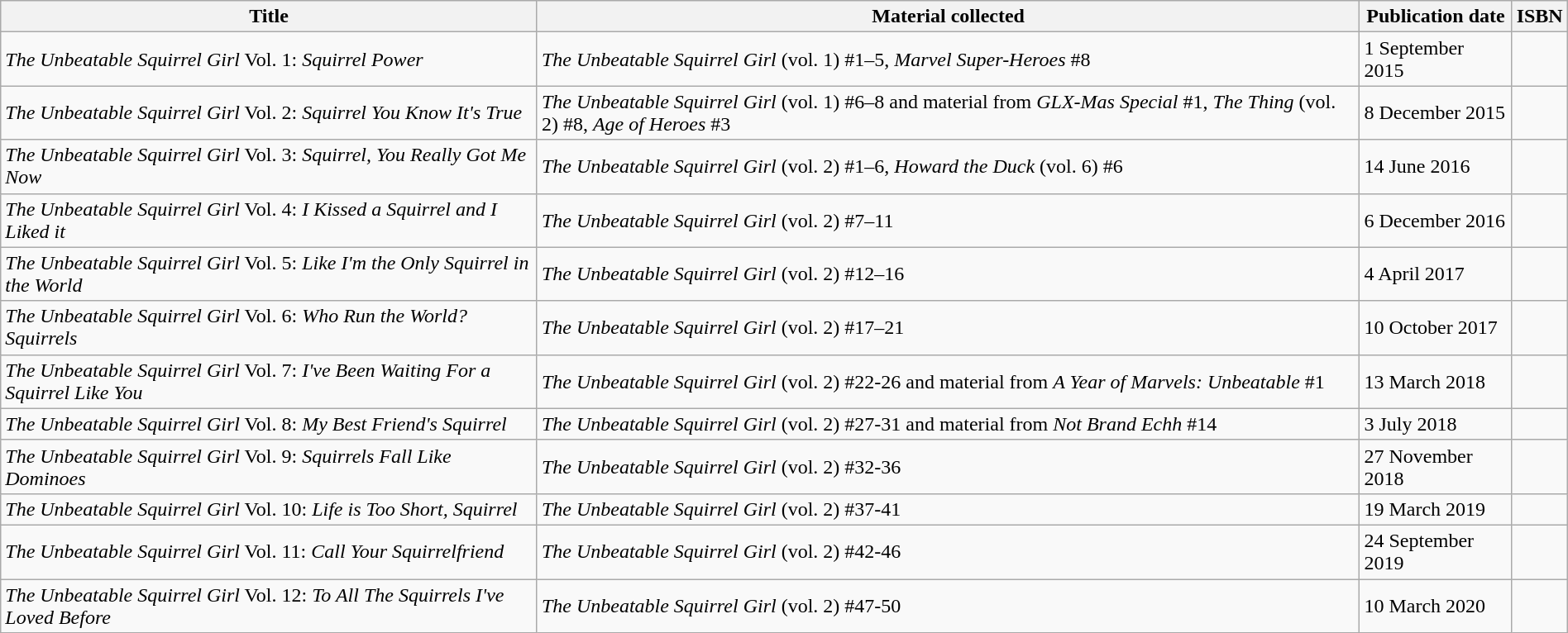<table class="wikitable" style="width:100%;">
<tr>
<th>Title</th>
<th>Material collected</th>
<th>Publication date</th>
<th>ISBN</th>
</tr>
<tr>
<td><em>The Unbeatable Squirrel Girl</em> Vol. 1: <em>Squirrel Power</em></td>
<td><em>The Unbeatable Squirrel Girl</em> (vol. 1) #1–5,  <em>Marvel Super-Heroes</em> #8</td>
<td>1 September  2015</td>
<td></td>
</tr>
<tr>
<td><em>The Unbeatable Squirrel Girl</em> Vol. 2: <em>Squirrel You Know It's True</em></td>
<td><em>The Unbeatable Squirrel Girl</em> (vol. 1) #6–8 and material from <em>GLX-Mas Special</em> #1, <em>The Thing</em> (vol. 2) #8, <em>Age of Heroes</em> #3</td>
<td>8 December 2015</td>
<td></td>
</tr>
<tr>
<td><em>The Unbeatable Squirrel Girl</em> Vol. 3: <em>Squirrel, You Really Got Me Now</em></td>
<td><em>The Unbeatable Squirrel Girl</em> (vol. 2) #1–6, <em>Howard the Duck</em> (vol. 6) #6</td>
<td>14 June 2016</td>
<td></td>
</tr>
<tr>
<td><em>The Unbeatable Squirrel Girl</em> Vol. 4: <em>I Kissed a Squirrel and I Liked it</em></td>
<td><em>The Unbeatable Squirrel Girl</em> (vol. 2) #7–11</td>
<td>6 December 2016</td>
<td></td>
</tr>
<tr>
<td><em>The Unbeatable Squirrel Girl</em> Vol. 5: <em>Like I'm the Only Squirrel in the World</em></td>
<td><em>The Unbeatable Squirrel Girl</em> (vol. 2) #12–16</td>
<td>4 April 2017</td>
<td></td>
</tr>
<tr>
<td><em>The Unbeatable Squirrel Girl</em> Vol. 6: <em>Who Run the World? Squirrels</em></td>
<td><em>The Unbeatable Squirrel Girl</em> (vol. 2) #17–21</td>
<td>10 October 2017</td>
<td></td>
</tr>
<tr>
<td><em>The Unbeatable Squirrel Girl</em> Vol. 7: <em>I've Been Waiting For a Squirrel Like You</em></td>
<td><em>The Unbeatable Squirrel Girl</em> (vol. 2) #22-26 and material from <em>A Year of Marvels: Unbeatable</em> #1</td>
<td>13 March 2018</td>
<td></td>
</tr>
<tr>
<td><em>The Unbeatable Squirrel Girl</em> Vol. 8: <em>My Best Friend's Squirrel</em></td>
<td><em>The Unbeatable Squirrel Girl</em> (vol. 2) #27-31 and material from <em>Not Brand Echh</em> #14</td>
<td>3 July 2018</td>
<td></td>
</tr>
<tr>
<td><em>The Unbeatable Squirrel Girl</em> Vol. 9: <em>Squirrels Fall Like Dominoes</em></td>
<td><em>The Unbeatable Squirrel Girl</em> (vol. 2) #32-36</td>
<td>27 November 2018</td>
<td></td>
</tr>
<tr>
<td><em>The Unbeatable Squirrel Girl</em> Vol. 10: <em>Life is Too Short, Squirrel</em></td>
<td><em>The Unbeatable Squirrel Girl</em> (vol. 2) #37-41</td>
<td>19 March 2019</td>
<td></td>
</tr>
<tr>
<td><em>The Unbeatable Squirrel Girl</em> Vol. 11: <em>Call Your Squirrelfriend</em></td>
<td><em>The Unbeatable Squirrel Girl</em> (vol. 2) #42-46</td>
<td>24 September 2019</td>
<td></td>
</tr>
<tr>
<td><em>The Unbeatable Squirrel Girl</em> Vol. 12: <em>To All The Squirrels I've Loved Before</em></td>
<td><em>The Unbeatable Squirrel Girl</em> (vol. 2) #47-50</td>
<td>10 March 2020</td>
<td></td>
</tr>
</table>
